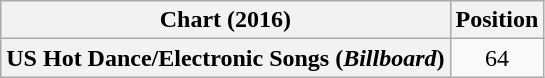<table class="wikitable plainrowheaders" style="text-align:center;">
<tr>
<th scope="col">Chart (2016)</th>
<th scope="col">Position</th>
</tr>
<tr>
<th scope="row">US Hot Dance/Electronic Songs (<em>Billboard</em>)</th>
<td>64</td>
</tr>
</table>
